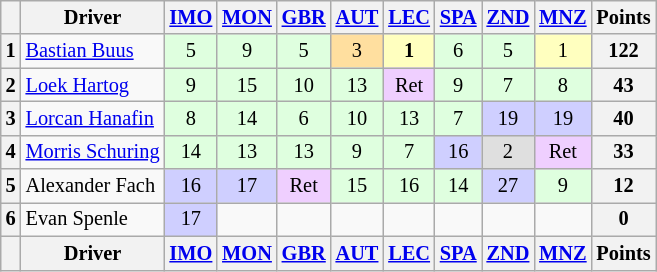<table class="wikitable" style="font-size: 85%; text-align:center">
<tr valign="top">
<th valign="middle"></th>
<th valign="middle">Driver</th>
<th><a href='#'>IMO</a><br></th>
<th><a href='#'>MON</a><br></th>
<th><a href='#'>GBR</a><br></th>
<th><a href='#'>AUT</a><br></th>
<th><a href='#'>LEC</a><br></th>
<th><a href='#'>SPA</a><br></th>
<th><a href='#'>ZND</a><br></th>
<th><a href='#'>MNZ</a><br></th>
<th valign="middle">Points</th>
</tr>
<tr>
<th>1</th>
<td align="left"> <a href='#'>Bastian Buus</a></td>
<td style="background-color:#dfffdf">5</td>
<td style="background-color:#dfffdf">9</td>
<td style="background-color:#dfffdf">5</td>
<td style="background-color:#ffdf9f">3</td>
<td style="background-color:#ffffbf"><strong>1</strong></td>
<td style="background-color:#dfffdf">6</td>
<td style="background-color:#dfffdf">5</td>
<td style="background-color:#ffffbf">1</td>
<th>122</th>
</tr>
<tr>
<th>2</th>
<td align="left"> <a href='#'>Loek Hartog</a></td>
<td style="background-color:#dfffdf">9</td>
<td style="background-color:#dfffdf">15</td>
<td style="background-color:#dfffdf">10</td>
<td style="background-color:#dfffdf">13</td>
<td style="background-color:#efcfff">Ret</td>
<td style="background-color:#dfffdf">9</td>
<td style="background-color:#dfffdf">7</td>
<td style="background-color:#dfffdf">8</td>
<th>43</th>
</tr>
<tr>
<th>3</th>
<td align="left"> <a href='#'>Lorcan Hanafin</a></td>
<td style="background-color:#dfffdf">8</td>
<td style="background-color:#dfffdf">14</td>
<td style="background-color:#dfffdf">6</td>
<td style="background-color:#dfffdf">10</td>
<td style="background-color:#dfffdf">13</td>
<td style="background-color:#dfffdf">7</td>
<td style="background-color:#cfcfff">19</td>
<td style="background-color:#cfcfff">19</td>
<th>40</th>
</tr>
<tr>
<th>4</th>
<td align="left"> <a href='#'>Morris Schuring</a></td>
<td style="background-color:#dfffdf">14</td>
<td style="background-color:#dfffdf">13</td>
<td style="background-color:#dfffdf">13</td>
<td style="background-color:#dfffdf">9</td>
<td style="background-color:#dfffdf">7</td>
<td style="background-color:#cfcfff">16</td>
<td style="background-color:#dfdfdf">2</td>
<td style="background-color:#efcfff">Ret</td>
<th>33</th>
</tr>
<tr>
<th>5</th>
<td align="left"> Alexander Fach</td>
<td style="background-color:#cfcfff">16</td>
<td style="background-color:#cfcfff">17</td>
<td style="background-color:#efcfff">Ret</td>
<td style="background-color:#dfffdf">15</td>
<td style="background-color:#dfffdf">16</td>
<td style="background-color:#dfffdf">14</td>
<td style="background-color:#cfcfff">27</td>
<td style="background-color:#dfffdf">9</td>
<th>12</th>
</tr>
<tr>
<th>6</th>
<td align="left"> Evan Spenle</td>
<td style="background-color:#cfcfff">17</td>
<td></td>
<td></td>
<td></td>
<td></td>
<td></td>
<td></td>
<td></td>
<th>0</th>
</tr>
<tr>
<th></th>
<th>Driver</th>
<th><a href='#'>IMO</a><br></th>
<th><a href='#'>MON</a><br></th>
<th><a href='#'>GBR</a><br></th>
<th><a href='#'>AUT</a><br></th>
<th><a href='#'>LEC</a><br></th>
<th><a href='#'>SPA</a><br></th>
<th><a href='#'>ZND</a><br></th>
<th><a href='#'>MNZ</a><br></th>
<th>Points</th>
</tr>
</table>
